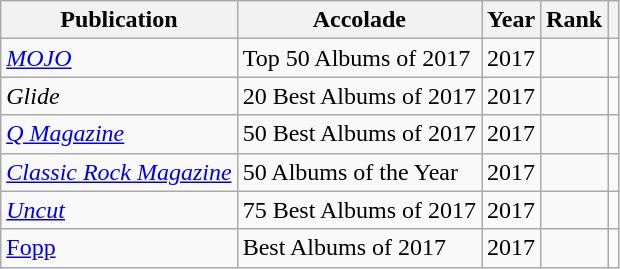<table class="sortable wikitable">
<tr>
<th>Publication</th>
<th>Accolade</th>
<th>Year</th>
<th>Rank</th>
<th class="unsortable"></th>
</tr>
<tr>
<td><em><a href='#'>MOJO</a></em></td>
<td>Top 50 Albums of 2017</td>
<td>2017</td>
<td></td>
<td></td>
</tr>
<tr>
<td><em>Glide</em></td>
<td>20 Best Albums of 2017</td>
<td>2017</td>
<td></td>
<td></td>
</tr>
<tr>
<td><em><a href='#'>Q Magazine</a></em></td>
<td>50 Best Albums of 2017</td>
<td>2017</td>
<td></td>
<td></td>
</tr>
<tr>
<td><em><a href='#'>Classic Rock Magazine</a></em></td>
<td>50 Albums of the Year</td>
<td>2017</td>
<td></td>
<td></td>
</tr>
<tr>
<td><em><a href='#'>Uncut</a></em></td>
<td>75 Best Albums of 2017</td>
<td>2017</td>
<td></td>
<td></td>
</tr>
<tr>
<td><a href='#'>Fopp</a></td>
<td>Best Albums of 2017</td>
<td>2017</td>
<td></td>
<td></td>
</tr>
</table>
